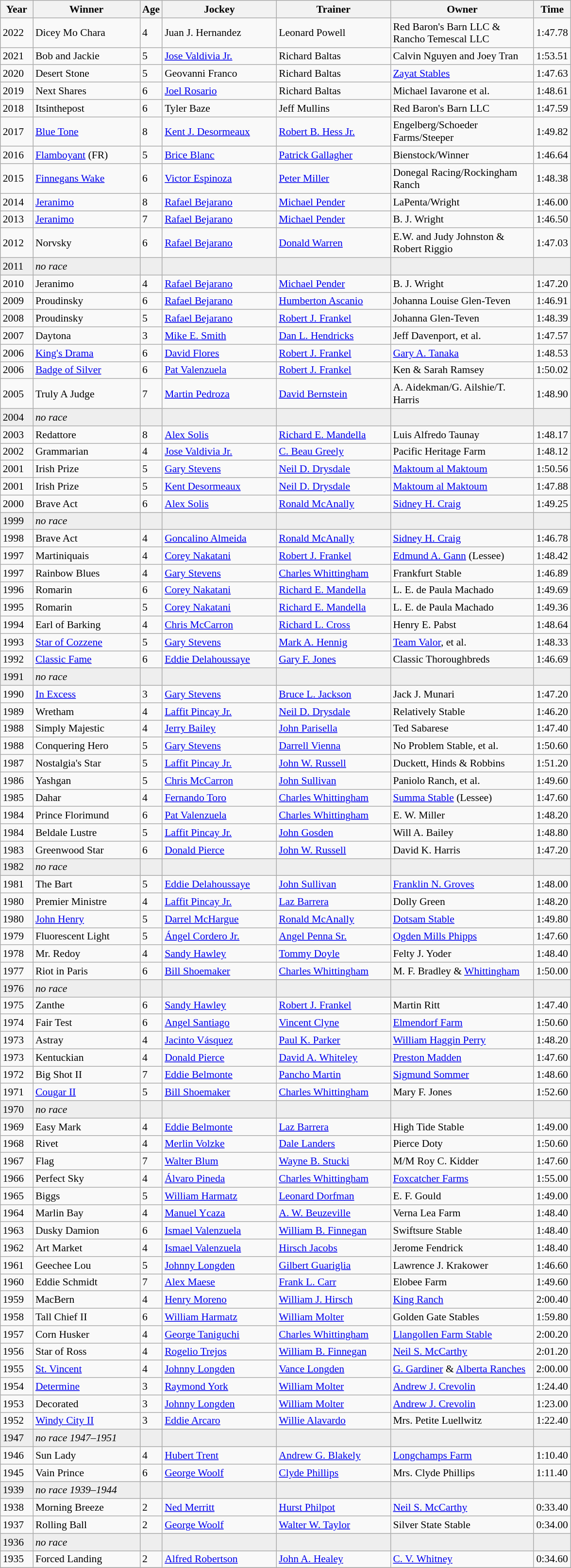<table class="wikitable sortable" style="font-size:90%">
<tr>
<th style="width:38px">Year<br></th>
<th style="width:140px">Winner<br></th>
<th>Age<br></th>
<th style="width:150px">Jockey<br></th>
<th style="width:150px">Trainer<br></th>
<th style="width:190px">Owner<br></th>
<th>Time</th>
</tr>
<tr>
<td>2022</td>
<td>Dicey Mo Chara</td>
<td>4</td>
<td>Juan J. Hernandez</td>
<td>Leonard Powell</td>
<td>Red Baron's Barn LLC & Rancho Temescal LLC</td>
<td>1:47.78</td>
</tr>
<tr>
<td>2021</td>
<td>Bob and Jackie</td>
<td>5</td>
<td><a href='#'>Jose Valdivia Jr.</a></td>
<td>Richard Baltas</td>
<td>Calvin Nguyen and Joey Tran</td>
<td>1:53.51</td>
</tr>
<tr>
<td>2020</td>
<td>Desert Stone</td>
<td>5</td>
<td>Geovanni Franco</td>
<td>Richard Baltas</td>
<td><a href='#'>Zayat Stables</a></td>
<td>1:47.63</td>
</tr>
<tr>
<td>2019</td>
<td>Next Shares</td>
<td>6</td>
<td><a href='#'>Joel Rosario</a></td>
<td>Richard Baltas</td>
<td>Michael Iavarone et al.</td>
<td>1:48.61</td>
</tr>
<tr>
<td>2018</td>
<td>Itsinthepost</td>
<td>6</td>
<td>Tyler Baze</td>
<td>Jeff Mullins</td>
<td>Red Baron's Barn LLC</td>
<td>1:47.59</td>
</tr>
<tr>
<td>2017</td>
<td><a href='#'>Blue Tone</a></td>
<td>8</td>
<td><a href='#'>Kent J. Desormeaux</a></td>
<td><a href='#'>Robert B. Hess Jr.</a></td>
<td>Engelberg/Schoeder Farms/Steeper</td>
<td>1:49.82</td>
</tr>
<tr>
<td>2016</td>
<td><a href='#'>Flamboyant</a> (FR)</td>
<td>5</td>
<td><a href='#'>Brice Blanc</a></td>
<td><a href='#'>Patrick Gallagher</a></td>
<td>Bienstock/Winner</td>
<td>1:46.64</td>
</tr>
<tr>
<td>2015</td>
<td><a href='#'>Finnegans Wake</a></td>
<td>6</td>
<td><a href='#'>Victor Espinoza</a></td>
<td><a href='#'>Peter Miller</a></td>
<td>Donegal Racing/Rockingham Ranch</td>
<td>1:48.38</td>
</tr>
<tr>
<td>2014</td>
<td><a href='#'>Jeranimo</a></td>
<td>8</td>
<td><a href='#'>Rafael Bejarano</a></td>
<td><a href='#'>Michael Pender</a></td>
<td>LaPenta/Wright</td>
<td>1:46.00</td>
</tr>
<tr>
<td>2013</td>
<td><a href='#'>Jeranimo</a></td>
<td>7</td>
<td><a href='#'>Rafael Bejarano</a></td>
<td><a href='#'>Michael Pender</a></td>
<td>B. J. Wright</td>
<td>1:46.50</td>
</tr>
<tr>
<td>2012</td>
<td>Norvsky</td>
<td>6</td>
<td><a href='#'>Rafael Bejarano</a></td>
<td><a href='#'>Donald Warren</a></td>
<td>E.W. and Judy Johnston &<br>Robert Riggio</td>
<td>1:47.03</td>
</tr>
<tr bgcolor="#eeeeee">
<td>2011</td>
<td><em>no race</em></td>
<td></td>
<td></td>
<td></td>
<td></td>
<td></td>
</tr>
<tr>
<td>2010</td>
<td>Jeranimo</td>
<td>4</td>
<td><a href='#'>Rafael Bejarano</a></td>
<td><a href='#'>Michael Pender</a></td>
<td>B. J. Wright</td>
<td>1:47.20</td>
</tr>
<tr>
<td>2009</td>
<td>Proudinsky</td>
<td>6</td>
<td><a href='#'>Rafael Bejarano</a></td>
<td><a href='#'>Humberton Ascanio</a></td>
<td>Johanna Louise Glen-Teven</td>
<td>1:46.91</td>
</tr>
<tr>
<td>2008</td>
<td>Proudinsky</td>
<td>5</td>
<td><a href='#'>Rafael Bejarano</a></td>
<td><a href='#'>Robert J. Frankel</a></td>
<td>Johanna Glen-Teven</td>
<td>1:48.39</td>
</tr>
<tr>
<td>2007</td>
<td>Daytona</td>
<td>3</td>
<td><a href='#'>Mike E. Smith</a></td>
<td><a href='#'>Dan L. Hendricks</a></td>
<td>Jeff Davenport, et al.</td>
<td>1:47.57</td>
</tr>
<tr>
<td>2006</td>
<td><a href='#'>King's Drama</a></td>
<td>6</td>
<td><a href='#'>David Flores</a></td>
<td><a href='#'>Robert J. Frankel</a></td>
<td><a href='#'>Gary A. Tanaka</a></td>
<td>1:48.53</td>
</tr>
<tr>
<td>2006</td>
<td><a href='#'>Badge of Silver</a></td>
<td>6</td>
<td><a href='#'>Pat Valenzuela</a></td>
<td><a href='#'>Robert J. Frankel</a></td>
<td>Ken & Sarah Ramsey</td>
<td>1:50.02</td>
</tr>
<tr>
<td>2005</td>
<td>Truly A Judge</td>
<td>7</td>
<td><a href='#'>Martin Pedroza</a></td>
<td><a href='#'>David Bernstein</a></td>
<td>A. Aidekman/G. Ailshie/T. Harris</td>
<td>1:48.90</td>
</tr>
<tr bgcolor="#eeeeee">
<td>2004</td>
<td><em>no race</em></td>
<td></td>
<td></td>
<td></td>
<td></td>
<td></td>
</tr>
<tr>
<td>2003</td>
<td>Redattore</td>
<td>8</td>
<td><a href='#'>Alex Solis</a></td>
<td><a href='#'>Richard E. Mandella</a></td>
<td>Luis Alfredo Taunay</td>
<td>1:48.17</td>
</tr>
<tr>
<td>2002</td>
<td>Grammarian</td>
<td>4</td>
<td><a href='#'>Jose Valdivia Jr.</a></td>
<td><a href='#'>C. Beau Greely</a></td>
<td>Pacific Heritage Farm</td>
<td>1:48.12</td>
</tr>
<tr>
<td>2001</td>
<td>Irish Prize</td>
<td>5</td>
<td><a href='#'>Gary Stevens</a></td>
<td><a href='#'>Neil D. Drysdale</a></td>
<td><a href='#'>Maktoum al Maktoum</a></td>
<td>1:50.56</td>
</tr>
<tr>
<td>2001</td>
<td>Irish Prize</td>
<td>5</td>
<td><a href='#'>Kent Desormeaux</a></td>
<td><a href='#'>Neil D. Drysdale</a></td>
<td><a href='#'>Maktoum al Maktoum</a></td>
<td>1:47.88</td>
</tr>
<tr>
<td>2000</td>
<td>Brave Act</td>
<td>6</td>
<td><a href='#'>Alex Solis</a></td>
<td><a href='#'>Ronald McAnally</a></td>
<td><a href='#'>Sidney H. Craig</a></td>
<td>1:49.25</td>
</tr>
<tr bgcolor="#eeeeee">
<td>1999</td>
<td><em>no race</em></td>
<td></td>
<td></td>
<td></td>
<td></td>
<td></td>
</tr>
<tr>
<td>1998</td>
<td>Brave Act</td>
<td>4</td>
<td><a href='#'>Goncalino Almeida</a></td>
<td><a href='#'>Ronald McAnally</a></td>
<td><a href='#'>Sidney H. Craig</a></td>
<td>1:46.78</td>
</tr>
<tr>
<td>1997</td>
<td>Martiniquais</td>
<td>4</td>
<td><a href='#'>Corey Nakatani</a></td>
<td><a href='#'>Robert J. Frankel</a></td>
<td><a href='#'>Edmund A. Gann</a> (Lessee)</td>
<td>1:48.42</td>
</tr>
<tr>
<td>1997</td>
<td>Rainbow Blues</td>
<td>4</td>
<td><a href='#'>Gary Stevens</a></td>
<td><a href='#'>Charles Whittingham</a></td>
<td>Frankfurt Stable</td>
<td>1:46.89</td>
</tr>
<tr>
<td>1996</td>
<td>Romarin</td>
<td>6</td>
<td><a href='#'>Corey Nakatani</a></td>
<td><a href='#'>Richard E. Mandella</a></td>
<td>L. E. de Paula Machado</td>
<td>1:49.69</td>
</tr>
<tr>
<td>1995</td>
<td>Romarin</td>
<td>5</td>
<td><a href='#'>Corey Nakatani</a></td>
<td><a href='#'>Richard E. Mandella</a></td>
<td>L. E. de Paula Machado</td>
<td>1:49.36</td>
</tr>
<tr>
<td>1994</td>
<td>Earl of Barking</td>
<td>4</td>
<td><a href='#'>Chris McCarron</a></td>
<td><a href='#'>Richard L. Cross</a></td>
<td>Henry E. Pabst</td>
<td>1:48.64</td>
</tr>
<tr>
<td>1993</td>
<td><a href='#'>Star of Cozzene</a></td>
<td>5</td>
<td><a href='#'>Gary Stevens</a></td>
<td><a href='#'>Mark A. Hennig</a></td>
<td><a href='#'>Team Valor</a>, et al.</td>
<td>1:48.33</td>
</tr>
<tr>
<td>1992</td>
<td><a href='#'>Classic Fame</a></td>
<td>6</td>
<td><a href='#'>Eddie Delahoussaye</a></td>
<td><a href='#'>Gary F. Jones</a></td>
<td>Classic Thoroughbreds</td>
<td>1:46.69</td>
</tr>
<tr bgcolor="#eeeeee">
<td>1991</td>
<td><em>no race</em></td>
<td></td>
<td></td>
<td></td>
<td></td>
<td></td>
</tr>
<tr>
<td>1990</td>
<td><a href='#'>In Excess</a></td>
<td>3</td>
<td><a href='#'>Gary Stevens</a></td>
<td><a href='#'>Bruce L. Jackson</a></td>
<td>Jack J. Munari</td>
<td>1:47.20</td>
</tr>
<tr>
<td>1989</td>
<td>Wretham</td>
<td>4</td>
<td><a href='#'>Laffit Pincay Jr.</a></td>
<td><a href='#'>Neil D. Drysdale</a></td>
<td>Relatively Stable</td>
<td>1:46.20</td>
</tr>
<tr>
<td>1988</td>
<td>Simply Majestic</td>
<td>4</td>
<td><a href='#'>Jerry Bailey</a></td>
<td><a href='#'>John Parisella</a></td>
<td>Ted Sabarese</td>
<td>1:47.40</td>
</tr>
<tr>
<td>1988</td>
<td>Conquering Hero</td>
<td>5</td>
<td><a href='#'>Gary Stevens</a></td>
<td><a href='#'>Darrell Vienna</a></td>
<td>No Problem Stable, et al.</td>
<td>1:50.60</td>
</tr>
<tr>
<td>1987</td>
<td>Nostalgia's Star</td>
<td>5</td>
<td><a href='#'>Laffit Pincay Jr.</a></td>
<td><a href='#'>John W. Russell</a></td>
<td>Duckett, Hinds & Robbins</td>
<td>1:51.20</td>
</tr>
<tr>
<td>1986</td>
<td>Yashgan</td>
<td>5</td>
<td><a href='#'>Chris McCarron</a></td>
<td><a href='#'>John Sullivan</a></td>
<td>Paniolo Ranch, et al.</td>
<td>1:49.60</td>
</tr>
<tr>
<td>1985</td>
<td>Dahar</td>
<td>4</td>
<td><a href='#'>Fernando Toro</a></td>
<td><a href='#'>Charles Whittingham</a></td>
<td><a href='#'>Summa Stable</a> (Lessee)</td>
<td>1:47.60</td>
</tr>
<tr>
<td>1984</td>
<td>Prince Florimund</td>
<td>6</td>
<td><a href='#'>Pat Valenzuela</a></td>
<td><a href='#'>Charles Whittingham</a></td>
<td>E. W. Miller</td>
<td>1:48.20</td>
</tr>
<tr>
<td>1984</td>
<td>Beldale Lustre</td>
<td>5</td>
<td><a href='#'>Laffit Pincay Jr.</a></td>
<td><a href='#'>John Gosden</a></td>
<td>Will A. Bailey</td>
<td>1:48.80</td>
</tr>
<tr>
<td>1983</td>
<td>Greenwood Star</td>
<td>6</td>
<td><a href='#'>Donald Pierce</a></td>
<td><a href='#'>John W. Russell</a></td>
<td>David K. Harris</td>
<td>1:47.20</td>
</tr>
<tr bgcolor="#eeeeee">
<td>1982</td>
<td><em>no race</em></td>
<td></td>
<td></td>
<td></td>
<td></td>
<td></td>
</tr>
<tr>
<td>1981</td>
<td>The Bart</td>
<td>5</td>
<td><a href='#'>Eddie Delahoussaye</a></td>
<td><a href='#'>John Sullivan</a></td>
<td><a href='#'>Franklin N. Groves</a></td>
<td>1:48.00</td>
</tr>
<tr>
<td>1980</td>
<td>Premier Ministre</td>
<td>4</td>
<td><a href='#'>Laffit Pincay Jr.</a></td>
<td><a href='#'>Laz Barrera</a></td>
<td>Dolly Green</td>
<td>1:48.20</td>
</tr>
<tr>
<td>1980</td>
<td><a href='#'>John Henry</a></td>
<td>5</td>
<td><a href='#'>Darrel McHargue</a></td>
<td><a href='#'>Ronald McAnally</a></td>
<td><a href='#'>Dotsam Stable</a></td>
<td>1:49.80</td>
</tr>
<tr>
<td>1979</td>
<td>Fluorescent Light</td>
<td>5</td>
<td><a href='#'>Ángel Cordero Jr.</a></td>
<td><a href='#'>Angel Penna Sr.</a></td>
<td><a href='#'>Ogden Mills Phipps</a></td>
<td>1:47.60</td>
</tr>
<tr>
<td>1978</td>
<td>Mr. Redoy</td>
<td>4</td>
<td><a href='#'>Sandy Hawley</a></td>
<td><a href='#'>Tommy Doyle</a></td>
<td>Felty J. Yoder</td>
<td>1:48.40</td>
</tr>
<tr>
<td>1977</td>
<td>Riot in Paris</td>
<td>6</td>
<td><a href='#'>Bill Shoemaker</a></td>
<td><a href='#'>Charles Whittingham</a></td>
<td>M. F. Bradley & <a href='#'>Whittingham</a></td>
<td>1:50.00</td>
</tr>
<tr bgcolor="#eeeeee">
<td>1976</td>
<td><em>no race</em></td>
<td></td>
<td></td>
<td></td>
<td></td>
<td></td>
</tr>
<tr>
<td>1975</td>
<td>Zanthe</td>
<td>6</td>
<td><a href='#'>Sandy Hawley</a></td>
<td><a href='#'>Robert J. Frankel</a></td>
<td>Martin Ritt</td>
<td>1:47.40</td>
</tr>
<tr>
<td>1974</td>
<td>Fair Test</td>
<td>6</td>
<td><a href='#'>Angel Santiago</a></td>
<td><a href='#'>Vincent Clyne</a></td>
<td><a href='#'>Elmendorf Farm</a></td>
<td>1:50.60</td>
</tr>
<tr>
<td>1973</td>
<td>Astray</td>
<td>4</td>
<td><a href='#'>Jacinto Vásquez</a></td>
<td><a href='#'>Paul K. Parker</a></td>
<td><a href='#'>William Haggin Perry</a></td>
<td>1:48.20</td>
</tr>
<tr>
<td>1973</td>
<td>Kentuckian</td>
<td>4</td>
<td><a href='#'>Donald Pierce</a></td>
<td><a href='#'>David A. Whiteley</a></td>
<td><a href='#'>Preston Madden</a></td>
<td>1:47.60</td>
</tr>
<tr>
<td>1972</td>
<td>Big Shot II</td>
<td>7</td>
<td><a href='#'>Eddie Belmonte</a></td>
<td><a href='#'>Pancho Martin</a></td>
<td><a href='#'>Sigmund Sommer</a></td>
<td>1:48.60</td>
</tr>
<tr>
<td>1971</td>
<td><a href='#'>Cougar II</a></td>
<td>5</td>
<td><a href='#'>Bill Shoemaker</a></td>
<td><a href='#'>Charles Whittingham</a></td>
<td>Mary F. Jones</td>
<td>1:52.60</td>
</tr>
<tr bgcolor="#eeeeee">
<td>1970</td>
<td><em>no race</em></td>
<td></td>
<td></td>
<td></td>
<td></td>
<td></td>
</tr>
<tr>
<td>1969</td>
<td>Easy Mark</td>
<td>4</td>
<td><a href='#'>Eddie Belmonte</a></td>
<td><a href='#'>Laz Barrera</a></td>
<td>High Tide Stable</td>
<td>1:49.00</td>
</tr>
<tr>
<td>1968</td>
<td>Rivet</td>
<td>4</td>
<td><a href='#'>Merlin Volzke</a></td>
<td><a href='#'>Dale Landers</a></td>
<td>Pierce Doty</td>
<td>1:50.60</td>
</tr>
<tr>
<td>1967</td>
<td>Flag</td>
<td>7</td>
<td><a href='#'>Walter Blum</a></td>
<td><a href='#'>Wayne B. Stucki</a></td>
<td>M/M Roy C. Kidder</td>
<td>1:47.60</td>
</tr>
<tr>
<td>1966</td>
<td>Perfect Sky</td>
<td>4</td>
<td><a href='#'>Álvaro Pineda</a></td>
<td><a href='#'>Charles Whittingham</a></td>
<td><a href='#'>Foxcatcher Farms</a></td>
<td>1:55.00</td>
</tr>
<tr>
<td>1965</td>
<td>Biggs</td>
<td>5</td>
<td><a href='#'>William Harmatz</a></td>
<td><a href='#'>Leonard Dorfman</a></td>
<td>E. F. Gould</td>
<td>1:49.00</td>
</tr>
<tr>
<td>1964</td>
<td>Marlin Bay</td>
<td>4</td>
<td><a href='#'>Manuel Ycaza</a></td>
<td><a href='#'>A. W. Beuzeville</a></td>
<td>Verna Lea Farm</td>
<td>1:48.40</td>
</tr>
<tr>
<td>1963</td>
<td>Dusky Damion</td>
<td>6</td>
<td><a href='#'>Ismael Valenzuela</a></td>
<td><a href='#'>William B. Finnegan</a></td>
<td>Swiftsure Stable</td>
<td>1:48.40</td>
</tr>
<tr>
<td>1962</td>
<td>Art Market</td>
<td>4</td>
<td><a href='#'>Ismael Valenzuela</a></td>
<td><a href='#'>Hirsch Jacobs</a></td>
<td>Jerome Fendrick</td>
<td>1:48.40</td>
</tr>
<tr>
<td>1961</td>
<td>Geechee Lou</td>
<td>5</td>
<td><a href='#'>Johnny Longden</a></td>
<td><a href='#'>Gilbert Guariglia</a></td>
<td>Lawrence J. Krakower</td>
<td>1:46.60</td>
</tr>
<tr>
<td>1960</td>
<td>Eddie Schmidt</td>
<td>7</td>
<td><a href='#'>Alex Maese</a></td>
<td><a href='#'>Frank L. Carr</a></td>
<td>Elobee Farm</td>
<td>1:49.60</td>
</tr>
<tr>
<td>1959</td>
<td>MacBern</td>
<td>4</td>
<td><a href='#'>Henry Moreno</a></td>
<td><a href='#'>William J. Hirsch</a></td>
<td><a href='#'>King Ranch</a></td>
<td>2:00.40</td>
</tr>
<tr>
<td>1958</td>
<td>Tall Chief II</td>
<td>6</td>
<td><a href='#'>William Harmatz</a></td>
<td><a href='#'>William Molter</a></td>
<td>Golden Gate Stables</td>
<td>1:59.80</td>
</tr>
<tr>
<td>1957</td>
<td>Corn Husker</td>
<td>4</td>
<td><a href='#'>George Taniguchi</a></td>
<td><a href='#'>Charles Whittingham</a></td>
<td><a href='#'>Llangollen Farm Stable</a></td>
<td>2:00.20</td>
</tr>
<tr>
<td>1956</td>
<td>Star of Ross</td>
<td>4</td>
<td><a href='#'>Rogelio Trejos</a></td>
<td><a href='#'>William B. Finnegan</a></td>
<td><a href='#'>Neil S. McCarthy</a></td>
<td>2:01.20</td>
</tr>
<tr>
<td>1955</td>
<td><a href='#'>St. Vincent</a></td>
<td>4</td>
<td><a href='#'>Johnny Longden</a></td>
<td><a href='#'>Vance Longden</a></td>
<td><a href='#'>G. Gardiner</a> & <a href='#'>Alberta Ranches</a></td>
<td>2:00.00</td>
</tr>
<tr>
<td>1954</td>
<td><a href='#'>Determine</a></td>
<td>3</td>
<td><a href='#'>Raymond York</a></td>
<td><a href='#'>William Molter</a></td>
<td><a href='#'>Andrew J. Crevolin</a></td>
<td>1:24.40</td>
</tr>
<tr>
<td>1953</td>
<td>Decorated</td>
<td>3</td>
<td><a href='#'>Johnny Longden</a></td>
<td><a href='#'>William Molter</a></td>
<td><a href='#'>Andrew J. Crevolin</a></td>
<td>1:23.00</td>
</tr>
<tr>
<td>1952</td>
<td><a href='#'>Windy City II</a></td>
<td>3</td>
<td><a href='#'>Eddie Arcaro</a></td>
<td><a href='#'>Willie Alavardo</a></td>
<td>Mrs. Petite Luellwitz</td>
<td>1:22.40</td>
</tr>
<tr bgcolor="#eeeeee">
<td>1947</td>
<td><em>no race 1947–1951</em></td>
<td></td>
<td></td>
<td></td>
<td></td>
<td></td>
</tr>
<tr>
<td>1946</td>
<td>Sun Lady</td>
<td>4</td>
<td><a href='#'>Hubert Trent</a></td>
<td><a href='#'>Andrew G. Blakely</a></td>
<td><a href='#'>Longchamps Farm</a></td>
<td>1:10.40</td>
</tr>
<tr>
<td>1945</td>
<td>Vain Prince</td>
<td>6</td>
<td><a href='#'>George Woolf</a></td>
<td><a href='#'>Clyde Phillips</a></td>
<td>Mrs. Clyde Phillips</td>
<td>1:11.40</td>
</tr>
<tr bgcolor="#eeeeee">
<td>1939</td>
<td><em>no race 1939–1944</em></td>
<td></td>
<td></td>
<td></td>
<td></td>
<td></td>
</tr>
<tr>
<td>1938</td>
<td>Morning Breeze</td>
<td>2</td>
<td><a href='#'>Ned Merritt</a></td>
<td><a href='#'>Hurst Philpot</a></td>
<td><a href='#'>Neil S. McCarthy</a></td>
<td>0:33.40</td>
</tr>
<tr>
<td>1937</td>
<td>Rolling Ball</td>
<td>2</td>
<td><a href='#'>George Woolf</a></td>
<td><a href='#'>Walter W. Taylor</a></td>
<td>Silver State Stable</td>
<td>0:34.00</td>
</tr>
<tr bgcolor="#eeeeee">
<td>1936</td>
<td><em>no race</em></td>
<td></td>
<td></td>
<td></td>
<td></td>
<td></td>
</tr>
<tr>
<td>1935</td>
<td>Forced Landing</td>
<td>2</td>
<td><a href='#'>Alfred Robertson</a></td>
<td><a href='#'>John A. Healey</a></td>
<td><a href='#'>C. V. Whitney</a></td>
<td>0:34.60</td>
</tr>
<tr>
</tr>
</table>
